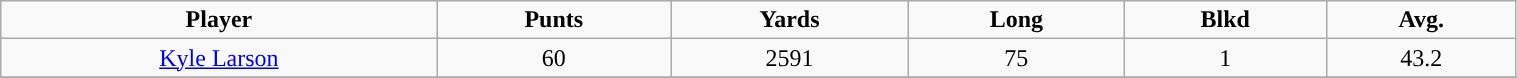<table class="wikitable" width="80%">
<tr align="center">
<td><strong>Player</strong></td>
<td><strong>Punts</strong></td>
<td><strong>Yards</strong></td>
<td><strong>Long</strong></td>
<td><strong>Blkd</strong></td>
<td><strong>Avg.</strong></td>
</tr>
<tr align="center" bgcolor="">
<td><a href='#'>Kyle Larson</a></td>
<td>60</td>
<td>2591</td>
<td>75</td>
<td>1</td>
<td>43.2</td>
</tr>
<tr align="center" bgcolor="">
</tr>
</table>
